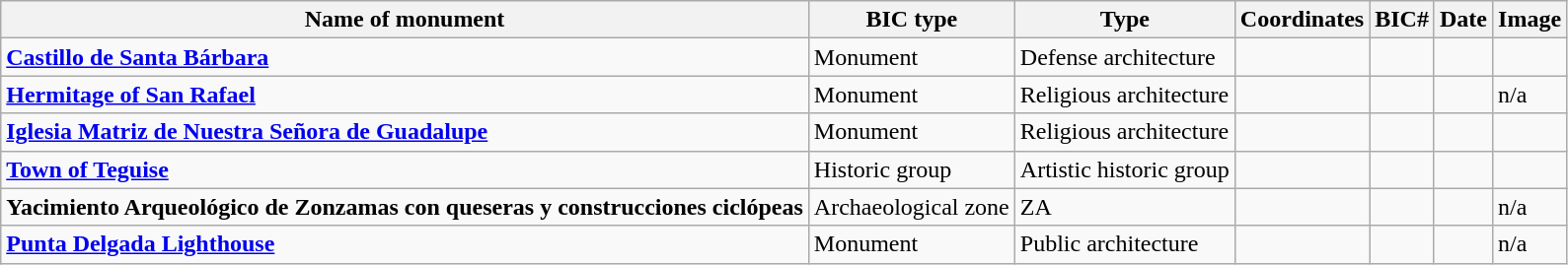<table class="wikitable">
<tr>
<th>Name of monument</th>
<th>BIC type</th>
<th>Type</th>
<th>Coordinates</th>
<th>BIC#</th>
<th>Date</th>
<th>Image</th>
</tr>
<tr>
<td><strong><a href='#'>Castillo de Santa Bárbara</a></strong></td>
<td>Monument</td>
<td>Defense architecture</td>
<td></td>
<td></td>
<td></td>
<td></td>
</tr>
<tr>
<td><strong><a href='#'>Hermitage of San Rafael</a></strong></td>
<td>Monument</td>
<td>Religious architecture</td>
<td></td>
<td></td>
<td></td>
<td>n/a</td>
</tr>
<tr>
<td><strong><a href='#'>Iglesia Matriz de Nuestra Señora de Guadalupe</a></strong></td>
<td>Monument</td>
<td>Religious architecture</td>
<td></td>
<td></td>
<td></td>
<td></td>
</tr>
<tr>
<td><strong><a href='#'>Town of Teguise</a></strong></td>
<td>Historic group</td>
<td>Artistic historic group</td>
<td></td>
<td></td>
<td></td>
<td></td>
</tr>
<tr>
<td><strong>Yacimiento Arqueológico de Zonzamas con queseras y construcciones ciclópeas</strong></td>
<td>Archaeological zone</td>
<td>ZA</td>
<td></td>
<td></td>
<td></td>
<td>n/a</td>
</tr>
<tr>
<td><strong><a href='#'>Punta Delgada Lighthouse</a></strong></td>
<td>Monument</td>
<td>Public architecture</td>
<td></td>
<td></td>
<td></td>
<td>n/a</td>
</tr>
</table>
